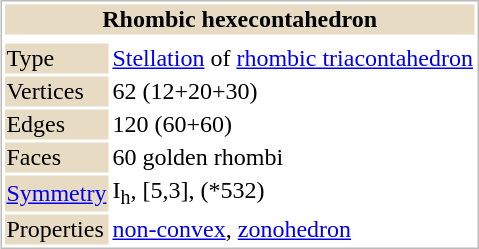<table style="float: right; border: 1px solid #BBB; margin: .5em 0 0 .5em;">
<tr>
<th bgcolor=#e7dcc3 colspan=2>Rhombic hexecontahedron</th>
</tr>
<tr>
<td align=center colspan=2></td>
</tr>
<tr>
<td bgcolor=#e7dcc3>Type</td>
<td><a href='#'>Stellation</a> of <a href='#'>rhombic triacontahedron</a></td>
</tr>
<tr>
<td bgcolor=#e7dcc3>Vertices</td>
<td>62 (12+20+30)</td>
</tr>
<tr>
<td bgcolor=#e7dcc3>Edges</td>
<td>120 (60+60)</td>
</tr>
<tr>
<td bgcolor=#e7dcc3>Faces</td>
<td>60 golden rhombi</td>
</tr>
<tr>
<td bgcolor=#e7dcc3><a href='#'>Symmetry</a></td>
<td>I<sub>h</sub>, [5,3], (*532)</td>
</tr>
<tr>
<td bgcolor=#e7dcc3>Properties</td>
<td><a href='#'>non-convex</a>, <a href='#'>zonohedron</a></td>
</tr>
</table>
